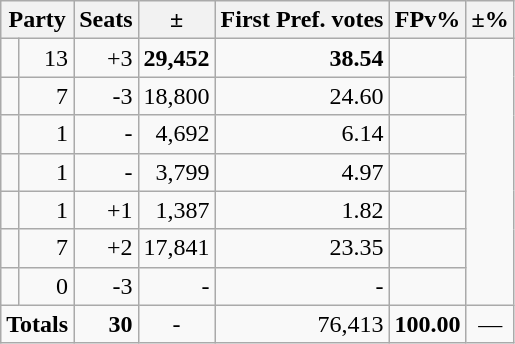<table class=wikitable>
<tr>
<th colspan=2 align=center>Party</th>
<th valign=top>Seats</th>
<th valign=top>±</th>
<th valign=top>First Pref. votes</th>
<th valign=top>FPv%</th>
<th valign=top>±%</th>
</tr>
<tr>
<td></td>
<td align=right>13</td>
<td align=right>+3</td>
<td align=right><strong>29,452</strong></td>
<td align=right><strong>38.54</strong></td>
<td align=right></td>
</tr>
<tr>
<td></td>
<td align=right>7</td>
<td align=right>-3</td>
<td align=right>18,800</td>
<td align=right>24.60</td>
<td align=right></td>
</tr>
<tr>
<td></td>
<td align=right>1</td>
<td align=right>-</td>
<td align=right>4,692</td>
<td align=right>6.14</td>
<td align=right></td>
</tr>
<tr>
<td></td>
<td align=right>1</td>
<td align=right>-</td>
<td align=right>3,799</td>
<td align=right>4.97</td>
<td align=right></td>
</tr>
<tr>
<td></td>
<td align=right>1</td>
<td align=right>+1</td>
<td align=right>1,387</td>
<td align=right>1.82</td>
<td align=right></td>
</tr>
<tr>
<td></td>
<td align=right>7</td>
<td align=right>+2</td>
<td align=right>17,841</td>
<td align=right>23.35</td>
<td align=right></td>
</tr>
<tr>
<td></td>
<td align=right>0</td>
<td align=right>-3</td>
<td align=right>-</td>
<td align=right>-</td>
<td align=right></td>
</tr>
<tr>
<td colspan=2 align=center><strong>Totals</strong></td>
<td align=right><strong>30</strong></td>
<td align=center>-</td>
<td align=right>76,413</td>
<td align=center><strong>100.00</strong></td>
<td align=center>—</td>
</tr>
</table>
